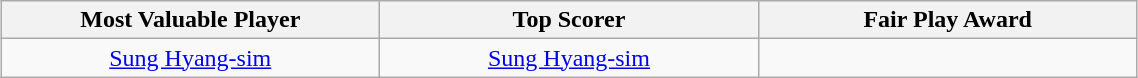<table class="wikitable" style="text-align:center; width:60%; margin:auto;">
<tr>
<th style="width:10%;">Most Valuable Player</th>
<th style="width:10%;">Top Scorer</th>
<th style="width:10%;">Fair Play Award</th>
</tr>
<tr>
<td> <a href='#'>Sung Hyang-sim</a></td>
<td> <a href='#'>Sung Hyang-sim</a></td>
<td></td>
</tr>
</table>
